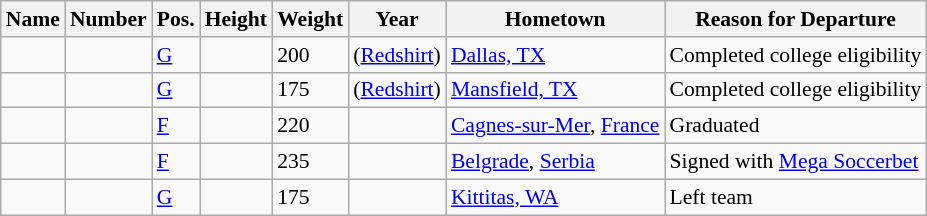<table class="wikitable sortable" style="font-size:90%;" border="1">
<tr>
<th>Name</th>
<th>Number</th>
<th>Pos.</th>
<th>Height</th>
<th>Weight</th>
<th>Year</th>
<th>Hometown</th>
<th ! class="unsortable">Reason for Departure</th>
</tr>
<tr>
<td></td>
<td></td>
<td><a href='#'>G</a></td>
<td></td>
<td>200</td>
<td> (<a href='#'>Redshirt</a>)</td>
<td><a href='#'>Dallas, TX</a></td>
<td>Completed college eligibility</td>
</tr>
<tr>
<td></td>
<td></td>
<td><a href='#'>G</a></td>
<td></td>
<td>175</td>
<td> (<a href='#'>Redshirt</a>)</td>
<td><a href='#'>Mansfield, TX</a></td>
<td>Completed college eligibility</td>
</tr>
<tr>
<td></td>
<td></td>
<td><a href='#'>F</a></td>
<td></td>
<td>220</td>
<td></td>
<td><a href='#'>Cagnes-sur-Mer</a>, <a href='#'>France</a></td>
<td>Graduated</td>
</tr>
<tr>
<td></td>
<td></td>
<td><a href='#'>F</a></td>
<td></td>
<td>235</td>
<td></td>
<td><a href='#'>Belgrade</a>, <a href='#'>Serbia</a></td>
<td>Signed with <a href='#'>Mega Soccerbet</a></td>
</tr>
<tr>
<td></td>
<td></td>
<td><a href='#'>G</a></td>
<td></td>
<td>175</td>
<td></td>
<td><a href='#'>Kittitas, WA</a></td>
<td>Left team</td>
</tr>
</table>
